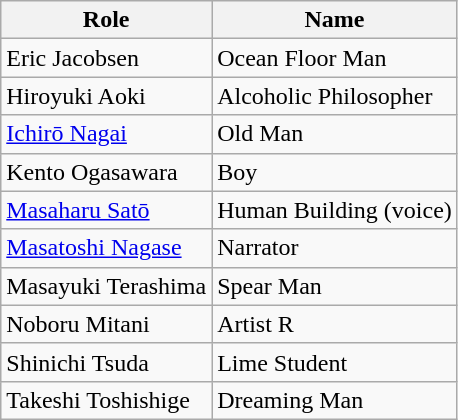<table class="wikitable">
<tr>
<th>Role</th>
<th>Name</th>
</tr>
<tr>
<td>Eric Jacobsen</td>
<td>Ocean Floor Man</td>
</tr>
<tr>
<td>Hiroyuki Aoki</td>
<td>Alcoholic Philosopher</td>
</tr>
<tr>
<td><a href='#'>Ichirō Nagai</a></td>
<td>Old Man</td>
</tr>
<tr>
<td>Kento Ogasawara</td>
<td>Boy</td>
</tr>
<tr>
<td><a href='#'>Masaharu Satō</a></td>
<td>Human Building (voice)</td>
</tr>
<tr>
<td><a href='#'>Masatoshi Nagase</a></td>
<td>Narrator</td>
</tr>
<tr>
<td>Masayuki Terashima</td>
<td>Spear Man</td>
</tr>
<tr>
<td>Noboru Mitani</td>
<td>Artist R</td>
</tr>
<tr>
<td>Shinichi Tsuda</td>
<td>Lime Student</td>
</tr>
<tr>
<td>Takeshi Toshishige</td>
<td>Dreaming Man</td>
</tr>
</table>
